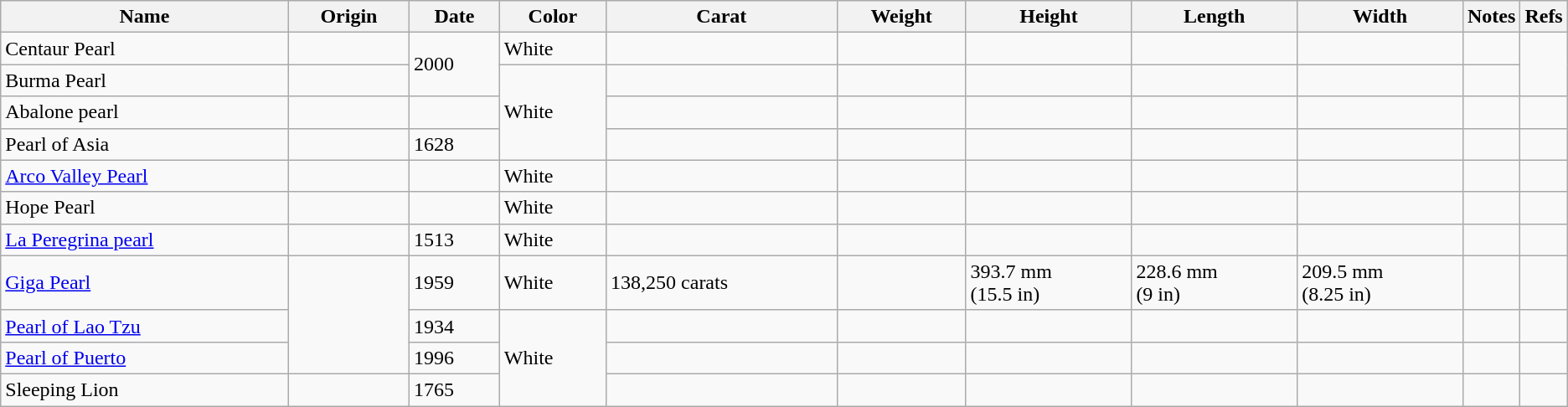<table class="wikitable sortable">
<tr>
<th>Name</th>
<th>Origin</th>
<th>Date</th>
<th>Color</th>
<th data-sort-type="number">Carat</th>
<th data-sort-type="number">Weight</th>
<th data-sort-type="number">Height</th>
<th data-sort-type="number">Length</th>
<th data-sort-type="number">Width</th>
<th style="width:3%;" class="unsortable">Notes</th>
<th style="width:3%;" class="unsortable">Refs</th>
</tr>
<tr>
<td>Centaur Pearl</td>
<td></td>
<td rowspan="2">2000</td>
<td>White </td>
<td></td>
<td></td>
<td></td>
<td></td>
<td> </td>
<td></td>
<td rowspan="2"></td>
</tr>
<tr>
<td>Burma Pearl</td>
<td></td>
<td rowspan="3">White</td>
<td></td>
<td></td>
<td></td>
<td></td>
<td></td>
<td></td>
</tr>
<tr>
<td>Abalone pearl</td>
<td></td>
<td></td>
<td></td>
<td></td>
<td></td>
<td></td>
<td></td>
<td></td>
<td></td>
</tr>
<tr>
<td>Pearl of Asia</td>
<td></td>
<td>1628</td>
<td></td>
<td></td>
<td></td>
<td></td>
<td></td>
<td></td>
<td></td>
</tr>
<tr>
<td><a href='#'>Arco Valley Pearl</a></td>
<td></td>
<td></td>
<td>White </td>
<td></td>
<td></td>
<td></td>
<td></td>
<td></td>
<td></td>
<td></td>
</tr>
<tr>
<td>Hope Pearl</td>
<td></td>
<td></td>
<td>White </td>
<td> </td>
<td></td>
<td></td>
<td></td>
<td> </td>
<td></td>
<td></td>
</tr>
<tr>
<td><a href='#'>La Peregrina pearl</a></td>
<td></td>
<td>1513 </td>
<td>White</td>
<td>  </td>
<td></td>
<td></td>
<td></td>
<td></td>
<td></td>
<td> </td>
</tr>
<tr>
<td><a href='#'>Giga Pearl</a></td>
<td rowspan="3"></td>
<td>1959</td>
<td>White </td>
<td>138,250 carats</td>
<td></td>
<td>393.7 mm<br>(15.5 in)</td>
<td>228.6 mm<br>(9 in)</td>
<td>209.5 mm<br>(8.25 in)</td>
<td></td>
<td></td>
</tr>
<tr>
<td><a href='#'>Pearl of Lao Tzu</a></td>
<td>1934</td>
<td rowspan="3">White</td>
<td></td>
<td></td>
<td></td>
<td></td>
<td></td>
<td></td>
<td></td>
</tr>
<tr>
<td><a href='#'>Pearl of Puerto</a></td>
<td>1996</td>
<td></td>
<td></td>
<td></td>
<td></td>
<td></td>
<td></td>
<td></td>
</tr>
<tr>
<td>Sleeping Lion</td>
<td></td>
<td>1765</td>
<td></td>
<td></td>
<td></td>
<td></td>
<td></td>
<td></td>
<td></td>
</tr>
</table>
